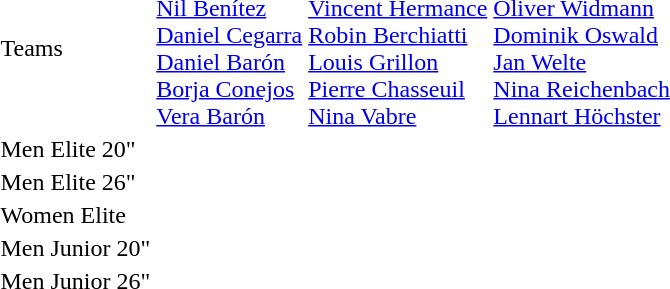<table>
<tr>
<td>Teams</td>
<td><br><a href='#'>Nil Benítez</a><br><a href='#'>Daniel Cegarra</a><br><a href='#'>Daniel Barón</a><br><a href='#'>Borja Conejos</a><br><a href='#'>Vera Barón</a></td>
<td><br><a href='#'>Vincent Hermance</a><br><a href='#'>Robin Berchiatti</a><br><a href='#'>Louis Grillon</a><br><a href='#'>Pierre Chasseuil</a><br><a href='#'>Nina Vabre</a></td>
<td><br><a href='#'>Oliver Widmann</a><br><a href='#'>Dominik Oswald</a><br><a href='#'>Jan Welte</a><br><a href='#'>Nina Reichenbach</a><br><a href='#'>Lennart Höchster</a></td>
</tr>
<tr>
<td>Men Elite 20"</td>
<td></td>
<td></td>
<td></td>
</tr>
<tr>
<td>Men Elite 26"</td>
<td></td>
<td></td>
<td></td>
</tr>
<tr>
<td>Women Elite</td>
<td></td>
<td></td>
<td></td>
</tr>
<tr>
<td>Men Junior 20"</td>
<td></td>
<td></td>
<td></td>
</tr>
<tr>
<td>Men Junior 26"</td>
<td></td>
<td></td>
<td></td>
</tr>
</table>
